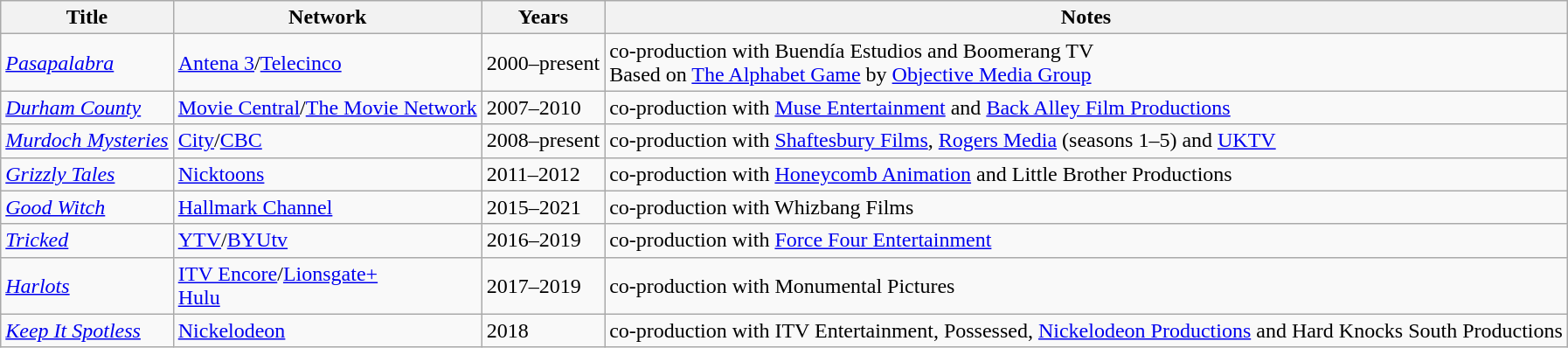<table class="wikitable sortable">
<tr>
<th>Title</th>
<th>Network</th>
<th>Years</th>
<th>Notes</th>
</tr>
<tr>
<td><em><a href='#'>Pasapalabra</a></em></td>
<td><a href='#'>Antena 3</a>/<a href='#'>Telecinco</a></td>
<td>2000–present</td>
<td>co-production with Buendía Estudios and Boomerang TV<br>Based on <a href='#'>The Alphabet Game</a> by <a href='#'>Objective Media Group</a></td>
</tr>
<tr>
<td><em><a href='#'>Durham County</a></em></td>
<td><a href='#'>Movie Central</a>/<a href='#'>The Movie Network</a></td>
<td>2007–2010</td>
<td>co-production with <a href='#'>Muse Entertainment</a> and <a href='#'>Back Alley Film Productions</a></td>
</tr>
<tr>
<td><em><a href='#'>Murdoch Mysteries</a></em></td>
<td><a href='#'>City</a>/<a href='#'>CBC</a></td>
<td>2008–present</td>
<td>co-production with <a href='#'>Shaftesbury Films</a>, <a href='#'>Rogers Media</a> (seasons 1–5) and <a href='#'>UKTV</a></td>
</tr>
<tr>
<td><em><a href='#'>Grizzly Tales</a></em></td>
<td><a href='#'>Nicktoons</a></td>
<td>2011–2012</td>
<td>co-production with <a href='#'>Honeycomb Animation</a> and Little Brother Productions</td>
</tr>
<tr>
<td><em><a href='#'>Good Witch</a></em></td>
<td><a href='#'>Hallmark Channel</a></td>
<td>2015–2021</td>
<td>co-production with Whizbang Films</td>
</tr>
<tr>
<td><em><a href='#'>Tricked</a></em></td>
<td><a href='#'>YTV</a>/<a href='#'>BYUtv</a></td>
<td>2016–2019</td>
<td>co-production with <a href='#'>Force Four Entertainment</a></td>
</tr>
<tr>
<td><em><a href='#'>Harlots</a></em></td>
<td><a href='#'>ITV Encore</a>/<a href='#'>Lionsgate+</a><br><a href='#'>Hulu</a></td>
<td>2017–2019</td>
<td>co-production with Monumental Pictures</td>
</tr>
<tr>
<td><em><a href='#'>Keep It Spotless</a></em></td>
<td><a href='#'>Nickelodeon</a></td>
<td>2018</td>
<td>co-production with ITV Entertainment, Possessed, <a href='#'>Nickelodeon Productions</a> and Hard Knocks South Productions</td>
</tr>
</table>
